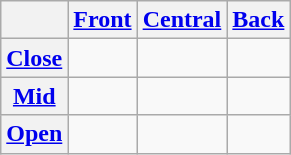<table class="wikitable" style="text-align:center">
<tr>
<th></th>
<th><a href='#'>Front</a></th>
<th><a href='#'>Central</a></th>
<th><a href='#'>Back</a></th>
</tr>
<tr align="center">
<th><a href='#'>Close</a></th>
<td></td>
<td></td>
<td></td>
</tr>
<tr>
<th><a href='#'>Mid</a></th>
<td></td>
<td></td>
<td></td>
</tr>
<tr align="center">
<th><a href='#'>Open</a></th>
<td></td>
<td></td>
<td></td>
</tr>
</table>
